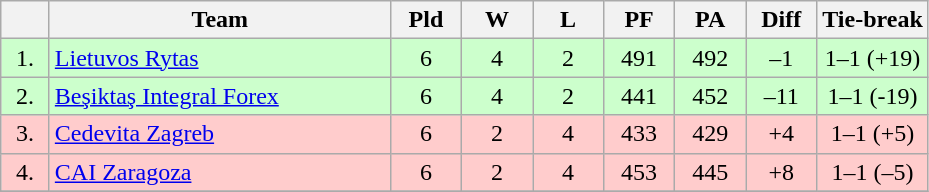<table class="wikitable" style="text-align:center">
<tr>
<th width=25></th>
<th width=220>Team</th>
<th width=40>Pld</th>
<th width=40>W</th>
<th width=40>L</th>
<th width=40>PF</th>
<th width=40>PA</th>
<th width=40>Diff</th>
<th>Tie-break</th>
</tr>
<tr style="background:#ccffcc;">
<td>1.</td>
<td align=left> <a href='#'>Lietuvos Rytas</a></td>
<td>6</td>
<td>4</td>
<td>2</td>
<td>491</td>
<td>492</td>
<td>–1</td>
<td>1–1 (+19)</td>
</tr>
<tr style="background:#ccffcc;">
<td>2.</td>
<td align=left> <a href='#'>Beşiktaş Integral Forex</a></td>
<td>6</td>
<td>4</td>
<td>2</td>
<td>441</td>
<td>452</td>
<td>–11</td>
<td>1–1 (-19)</td>
</tr>
<tr style="background:#ffcccc;">
<td>3.</td>
<td align=left> <a href='#'>Cedevita Zagreb</a></td>
<td>6</td>
<td>2</td>
<td>4</td>
<td>433</td>
<td>429</td>
<td>+4</td>
<td>1–1 (+5)</td>
</tr>
<tr style="background:#ffcccc;">
<td>4.</td>
<td align=left> <a href='#'>CAI Zaragoza</a></td>
<td>6</td>
<td>2</td>
<td>4</td>
<td>453</td>
<td>445</td>
<td>+8</td>
<td>1–1 (–5)</td>
</tr>
<tr>
</tr>
</table>
